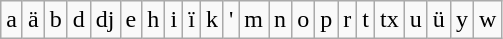<table class="wikitable">
<tr>
<td>a</td>
<td>ä</td>
<td>b</td>
<td>d</td>
<td>dj</td>
<td>e</td>
<td>h</td>
<td>i</td>
<td>ï</td>
<td>k</td>
<td>'</td>
<td>m</td>
<td>n</td>
<td>o</td>
<td>p</td>
<td>r</td>
<td>t</td>
<td>tx</td>
<td>u</td>
<td>ü</td>
<td>y</td>
<td>w</td>
</tr>
</table>
